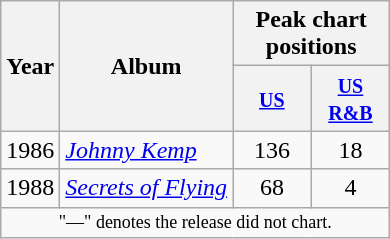<table class="wikitable">
<tr>
<th scope="col" rowspan="2">Year</th>
<th scope="col" rowspan="2">Album</th>
<th scope="col" colspan="2">Peak chart positions</th>
</tr>
<tr>
<th style="width:45px;"><small><a href='#'>US</a></small><br></th>
<th style="width:45px;"><small><a href='#'>US R&B</a></small><br></th>
</tr>
<tr>
<td>1986</td>
<td><em><a href='#'>Johnny Kemp</a></em></td>
<td align=center>136</td>
<td align=center>18</td>
</tr>
<tr>
<td>1988</td>
<td><em><a href='#'>Secrets of Flying</a></em></td>
<td align=center>68</td>
<td align=center>4</td>
</tr>
<tr>
<td colspan="5" style="text-align:center; font-size:9pt;">"—" denotes the release did not chart.</td>
</tr>
</table>
